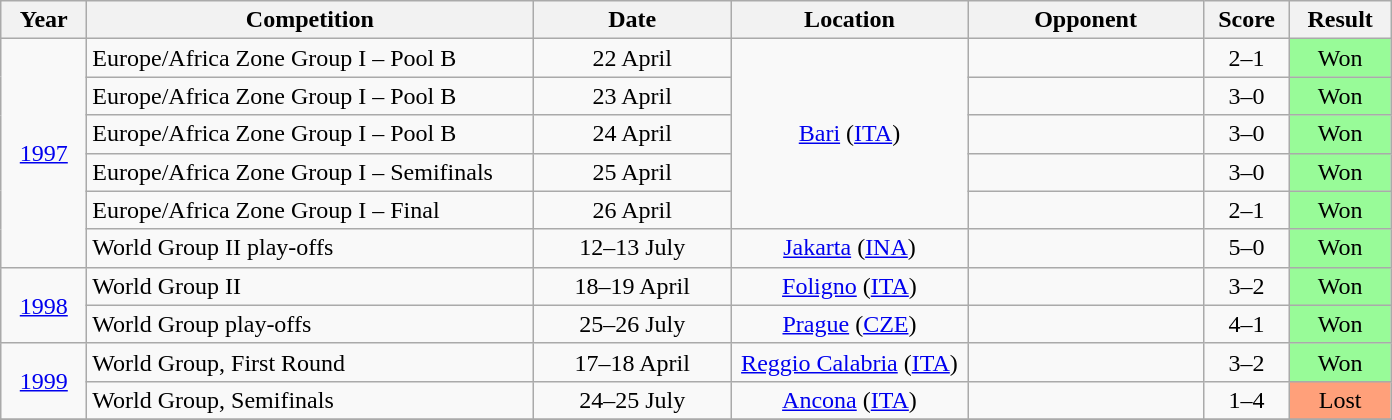<table class="wikitable">
<tr>
<th width="50">Year</th>
<th width="290">Competition</th>
<th width="125">Date</th>
<th width="150">Location</th>
<th width="150">Opponent</th>
<th width="50">Score</th>
<th width="60">Result</th>
</tr>
<tr>
<td align="center" rowspan="6"><a href='#'>1997</a></td>
<td>Europe/Africa Zone Group I – Pool B</td>
<td align="center">22 April</td>
<td align="center" rowspan="5"><a href='#'>Bari</a> (<a href='#'>ITA</a>)</td>
<td></td>
<td align="center">2–1</td>
<td align="center" bgcolor="#98FB98">Won</td>
</tr>
<tr>
<td>Europe/Africa Zone Group I – Pool B</td>
<td align="center">23 April</td>
<td></td>
<td align="center">3–0</td>
<td align="center" bgcolor="#98FB98">Won</td>
</tr>
<tr>
<td>Europe/Africa Zone Group I – Pool B</td>
<td align="center">24 April</td>
<td></td>
<td align="center">3–0</td>
<td align="center" bgcolor="#98FB98">Won</td>
</tr>
<tr>
<td>Europe/Africa Zone Group I – Semifinals</td>
<td align="center">25 April</td>
<td></td>
<td align="center">3–0</td>
<td align="center" bgcolor="#98FB98">Won</td>
</tr>
<tr>
<td>Europe/Africa Zone Group I – Final</td>
<td align="center">26 April</td>
<td></td>
<td align="center">2–1</td>
<td align="center" bgcolor="#98FB98">Won</td>
</tr>
<tr>
<td>World Group II play-offs</td>
<td align="center">12–13 July</td>
<td align="center"><a href='#'>Jakarta</a> (<a href='#'>INA</a>)</td>
<td></td>
<td align="center">5–0</td>
<td align="center" bgcolor="#98FB98">Won</td>
</tr>
<tr>
<td align="center" rowspan="2"><a href='#'>1998</a></td>
<td>World Group II</td>
<td align="center">18–19 April</td>
<td align="center"><a href='#'>Foligno</a> (<a href='#'>ITA</a>)</td>
<td></td>
<td align="center">3–2</td>
<td align="center" bgcolor="#98FB98">Won</td>
</tr>
<tr>
<td>World Group play-offs</td>
<td align="center">25–26 July</td>
<td align="center"><a href='#'>Prague</a> (<a href='#'>CZE</a>)</td>
<td></td>
<td align="center">4–1</td>
<td align="center" bgcolor="#98FB98">Won</td>
</tr>
<tr>
<td align="center" rowspan="2"><a href='#'>1999</a></td>
<td>World Group, First Round</td>
<td align="center">17–18 April</td>
<td align="center"><a href='#'>Reggio Calabria</a> (<a href='#'>ITA</a>)</td>
<td></td>
<td align="center">3–2</td>
<td align="center" bgcolor="#98FB98">Won</td>
</tr>
<tr>
<td>World Group, Semifinals</td>
<td align="center">24–25 July</td>
<td align="center"><a href='#'>Ancona</a> (<a href='#'>ITA</a>)</td>
<td></td>
<td align="center">1–4</td>
<td align="center" bgcolor="#FFA07A">Lost</td>
</tr>
<tr>
</tr>
</table>
